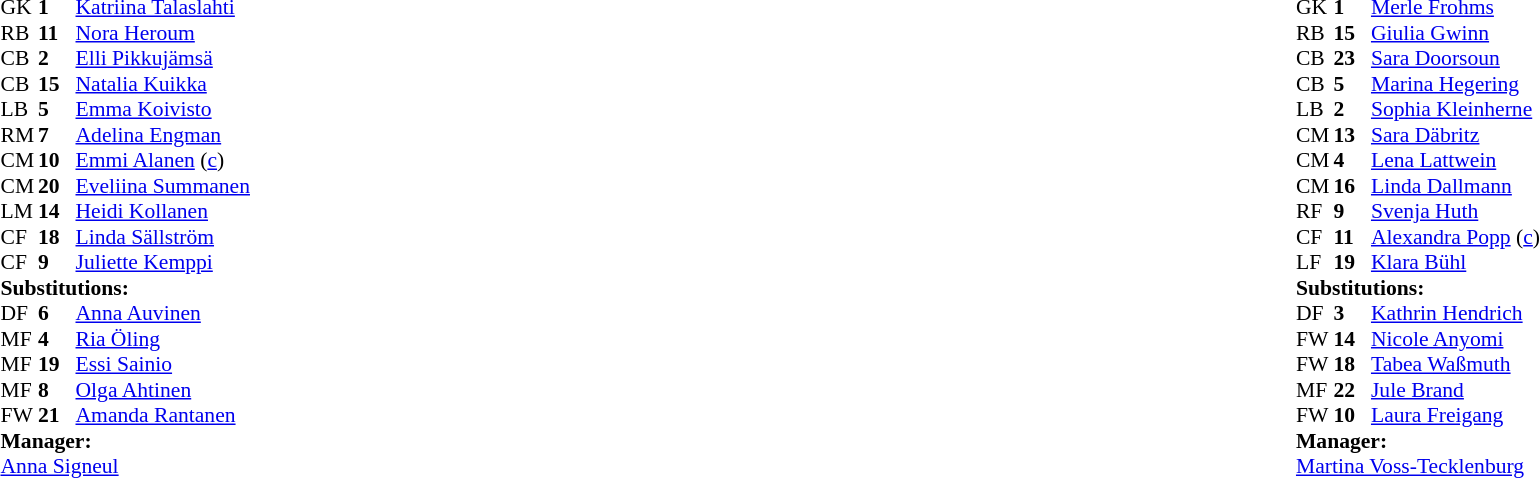<table width="100%">
<tr>
<td valign="top" width="40%"><br><table style="font-size:90%" cellspacing="0" cellpadding="0">
<tr>
<th width=25></th>
<th width=25></th>
</tr>
<tr>
<td>GK</td>
<td><strong>1</strong></td>
<td><a href='#'>Katriina Talaslahti</a></td>
</tr>
<tr>
<td>RB</td>
<td><strong>11</strong></td>
<td><a href='#'>Nora Heroum</a></td>
</tr>
<tr>
<td>CB</td>
<td><strong>2</strong></td>
<td><a href='#'>Elli Pikkujämsä</a></td>
</tr>
<tr>
<td>CB</td>
<td><strong>15</strong></td>
<td><a href='#'>Natalia Kuikka</a></td>
</tr>
<tr>
<td>LB</td>
<td><strong>5</strong></td>
<td><a href='#'>Emma Koivisto</a></td>
<td></td>
<td></td>
</tr>
<tr>
<td>RM</td>
<td><strong>7</strong></td>
<td><a href='#'>Adelina Engman</a></td>
<td></td>
<td></td>
</tr>
<tr>
<td>CM</td>
<td><strong>10</strong></td>
<td><a href='#'>Emmi Alanen</a> (<a href='#'>c</a>)</td>
</tr>
<tr>
<td>CM</td>
<td><strong>20</strong></td>
<td><a href='#'>Eveliina Summanen</a></td>
<td></td>
<td></td>
</tr>
<tr>
<td>LM</td>
<td><strong>14</strong></td>
<td><a href='#'>Heidi Kollanen</a></td>
<td></td>
<td></td>
</tr>
<tr>
<td>CF</td>
<td><strong>18</strong></td>
<td><a href='#'>Linda Sällström</a></td>
<td></td>
<td></td>
</tr>
<tr>
<td>CF</td>
<td><strong>9</strong></td>
<td><a href='#'>Juliette Kemppi</a></td>
</tr>
<tr>
<td colspan=3><strong>Substitutions:</strong></td>
</tr>
<tr>
<td>DF</td>
<td><strong>6</strong></td>
<td><a href='#'>Anna Auvinen</a></td>
<td></td>
<td></td>
</tr>
<tr>
<td>MF</td>
<td><strong>4</strong></td>
<td><a href='#'>Ria Öling</a></td>
<td></td>
<td></td>
</tr>
<tr>
<td>MF</td>
<td><strong>19</strong></td>
<td><a href='#'>Essi Sainio</a></td>
<td></td>
<td></td>
</tr>
<tr>
<td>MF</td>
<td><strong>8</strong></td>
<td><a href='#'>Olga Ahtinen</a></td>
<td></td>
<td></td>
</tr>
<tr>
<td>FW</td>
<td><strong>21</strong></td>
<td><a href='#'>Amanda Rantanen</a></td>
<td></td>
<td></td>
</tr>
<tr>
<td colspan=3><strong>Manager:</strong></td>
</tr>
<tr>
<td colspan=3> <a href='#'>Anna Signeul</a></td>
</tr>
</table>
</td>
<td valign="top"></td>
<td valign="top" width="50%"><br><table style="font-size:90%; margin:auto" cellspacing="0" cellpadding="0">
<tr>
<th width=25></th>
<th width=25></th>
</tr>
<tr>
<td>GK</td>
<td><strong>1</strong></td>
<td><a href='#'>Merle Frohms</a></td>
</tr>
<tr>
<td>RB</td>
<td><strong>15</strong></td>
<td><a href='#'>Giulia Gwinn</a></td>
<td></td>
<td></td>
</tr>
<tr>
<td>CB</td>
<td><strong>23</strong></td>
<td><a href='#'>Sara Doorsoun</a></td>
</tr>
<tr>
<td>CB</td>
<td><strong>5</strong></td>
<td><a href='#'>Marina Hegering</a></td>
<td></td>
<td></td>
</tr>
<tr>
<td>LB</td>
<td><strong>2</strong></td>
<td><a href='#'>Sophia Kleinherne</a></td>
</tr>
<tr>
<td>CM</td>
<td><strong>13</strong></td>
<td><a href='#'>Sara Däbritz</a></td>
</tr>
<tr>
<td>CM</td>
<td><strong>4</strong></td>
<td><a href='#'>Lena Lattwein</a></td>
</tr>
<tr>
<td>CM</td>
<td><strong>16</strong></td>
<td><a href='#'>Linda Dallmann</a></td>
<td></td>
<td></td>
</tr>
<tr>
<td>RF</td>
<td><strong>9</strong></td>
<td><a href='#'>Svenja Huth</a></td>
<td></td>
<td></td>
</tr>
<tr>
<td>CF</td>
<td><strong>11</strong></td>
<td><a href='#'>Alexandra Popp</a> (<a href='#'>c</a>)</td>
</tr>
<tr>
<td>LF</td>
<td><strong>19</strong></td>
<td><a href='#'>Klara Bühl</a></td>
<td></td>
<td></td>
</tr>
<tr>
<td colspan=3><strong>Substitutions:</strong></td>
</tr>
<tr>
<td>DF</td>
<td><strong>3</strong></td>
<td><a href='#'>Kathrin Hendrich</a></td>
<td></td>
<td></td>
</tr>
<tr>
<td>FW</td>
<td><strong>14</strong></td>
<td><a href='#'>Nicole Anyomi</a></td>
<td></td>
<td></td>
</tr>
<tr>
<td>FW</td>
<td><strong>18</strong></td>
<td><a href='#'>Tabea Waßmuth</a></td>
<td></td>
<td></td>
</tr>
<tr>
<td>MF</td>
<td><strong>22</strong></td>
<td><a href='#'>Jule Brand</a></td>
<td></td>
<td></td>
</tr>
<tr>
<td>FW</td>
<td><strong>10</strong></td>
<td><a href='#'>Laura Freigang</a></td>
<td></td>
<td></td>
</tr>
<tr>
<td colspan=3><strong>Manager:</strong></td>
</tr>
<tr>
<td colspan=3><a href='#'>Martina Voss-Tecklenburg</a></td>
</tr>
</table>
</td>
</tr>
</table>
